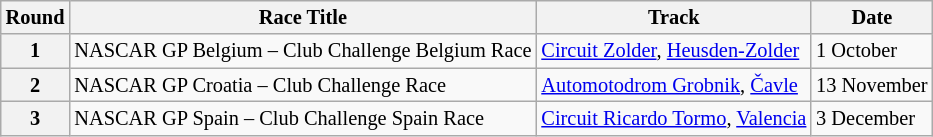<table class="wikitable" style="font-size:85%;">
<tr>
<th>Round</th>
<th>Race Title</th>
<th>Track</th>
<th>Date</th>
</tr>
<tr>
<th>1</th>
<td>NASCAR GP Belgium – Club Challenge Belgium Race</td>
<td> <a href='#'>Circuit Zolder</a>, <a href='#'>Heusden-Zolder</a></td>
<td>1 October</td>
</tr>
<tr>
<th>2</th>
<td>NASCAR GP Croatia – Club Challenge Race</td>
<td> <a href='#'>Automotodrom Grobnik</a>, <a href='#'>Čavle</a></td>
<td>13 November</td>
</tr>
<tr>
<th>3</th>
<td>NASCAR GP Spain – Club Challenge Spain Race</td>
<td> <a href='#'>Circuit Ricardo Tormo</a>, <a href='#'>Valencia</a></td>
<td>3 December</td>
</tr>
</table>
